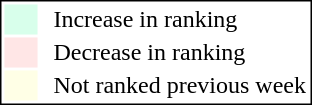<table style="border:1px solid black; float:right;">
<tr>
<td style="background:#D8FFEB; width:20px;"></td>
<td> </td>
<td>Increase in ranking</td>
</tr>
<tr>
<td style="background:#FFE6E6; width:20px;"></td>
<td> </td>
<td>Decrease in ranking</td>
</tr>
<tr>
<td style="background:#FFFFE6; width:20px;"></td>
<td> </td>
<td>Not ranked previous week</td>
</tr>
</table>
